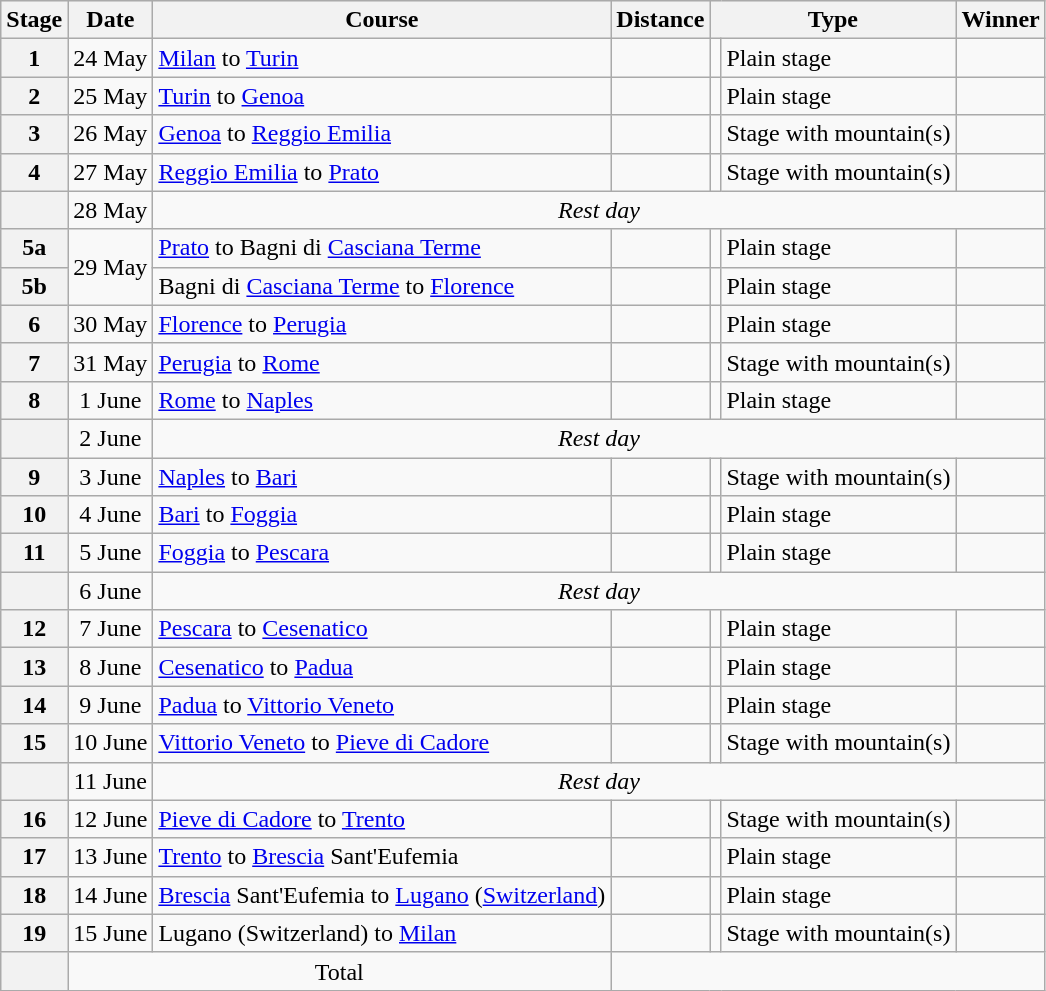<table class="wikitable">
<tr style="background:#efefef;">
<th>Stage</th>
<th>Date</th>
<th>Course</th>
<th>Distance</th>
<th colspan="2">Type</th>
<th>Winner</th>
</tr>
<tr>
<th style="text-align:center">1</th>
<td style="text-align:center;">24 May</td>
<td><a href='#'>Milan</a> to <a href='#'>Turin</a></td>
<td></td>
<td style="text-align:center;"></td>
<td>Plain stage</td>
<td></td>
</tr>
<tr>
<th style="text-align:center">2</th>
<td style="text-align:center;">25 May</td>
<td><a href='#'>Turin</a> to <a href='#'>Genoa</a></td>
<td></td>
<td style="text-align:center;"></td>
<td>Plain stage</td>
<td></td>
</tr>
<tr>
<th style="text-align:center">3</th>
<td style="text-align:center;">26 May</td>
<td><a href='#'>Genoa</a> to <a href='#'>Reggio Emilia</a></td>
<td></td>
<td style="text-align:center;"></td>
<td>Stage with mountain(s)</td>
<td></td>
</tr>
<tr>
<th style="text-align:center">4</th>
<td style="text-align:center;">27 May</td>
<td><a href='#'>Reggio Emilia</a> to <a href='#'>Prato</a></td>
<td></td>
<td style="text-align:center;"></td>
<td>Stage with mountain(s)</td>
<td></td>
</tr>
<tr>
<th></th>
<td style="text-align:center;">28 May</td>
<td colspan="6" style="text-align:center;"><em>Rest day</em></td>
</tr>
<tr>
<th style="text-align:center">5a</th>
<td style="text-align:center;" rowspan="2">29 May</td>
<td><a href='#'>Prato</a> to Bagni di <a href='#'>Casciana Terme</a></td>
<td></td>
<td style="text-align:center;"></td>
<td>Plain stage</td>
<td></td>
</tr>
<tr>
<th style="text-align:center">5b</th>
<td>Bagni di <a href='#'>Casciana Terme</a> to <a href='#'>Florence</a></td>
<td></td>
<td style="text-align:center;"></td>
<td>Plain stage</td>
<td></td>
</tr>
<tr>
<th style="text-align:center">6</th>
<td style="text-align:center;">30 May</td>
<td><a href='#'>Florence</a> to <a href='#'>Perugia</a></td>
<td></td>
<td style="text-align:center;"></td>
<td>Plain stage</td>
<td></td>
</tr>
<tr>
<th style="text-align:center">7</th>
<td style="text-align:center;">31 May</td>
<td><a href='#'>Perugia</a> to <a href='#'>Rome</a></td>
<td></td>
<td style="text-align:center;"></td>
<td>Stage with mountain(s)</td>
<td></td>
</tr>
<tr>
<th style="text-align:center">8</th>
<td style="text-align:center;">1 June</td>
<td><a href='#'>Rome</a> to <a href='#'>Naples</a></td>
<td></td>
<td style="text-align:center;"></td>
<td>Plain stage</td>
<td></td>
</tr>
<tr>
<th></th>
<td style="text-align:center;">2 June</td>
<td colspan="6" style="text-align:center;"><em>Rest day</em></td>
</tr>
<tr>
<th style="text-align:center">9</th>
<td style="text-align:center;">3 June</td>
<td><a href='#'>Naples</a> to <a href='#'>Bari</a></td>
<td></td>
<td style="text-align:center;"></td>
<td>Stage with mountain(s)</td>
<td></td>
</tr>
<tr>
<th style="text-align:center">10</th>
<td style="text-align:center;">4 June</td>
<td><a href='#'>Bari</a> to <a href='#'>Foggia</a></td>
<td></td>
<td style="text-align:center;"></td>
<td>Plain stage</td>
<td></td>
</tr>
<tr>
<th style="text-align:center">11</th>
<td style="text-align:center;">5 June</td>
<td><a href='#'>Foggia</a> to <a href='#'>Pescara</a></td>
<td></td>
<td style="text-align:center;"></td>
<td>Plain stage</td>
<td></td>
</tr>
<tr>
<th></th>
<td style="text-align:center;">6 June</td>
<td colspan="6" style="text-align:center;"><em>Rest day</em></td>
</tr>
<tr>
<th style="text-align:center">12</th>
<td style="text-align:center;">7 June</td>
<td><a href='#'>Pescara</a> to <a href='#'>Cesenatico</a></td>
<td></td>
<td style="text-align:center;"></td>
<td>Plain stage</td>
<td></td>
</tr>
<tr>
<th style="text-align:center">13</th>
<td style="text-align:center;">8 June</td>
<td><a href='#'>Cesenatico</a> to <a href='#'>Padua</a></td>
<td></td>
<td style="text-align:center;"></td>
<td>Plain stage</td>
<td></td>
</tr>
<tr>
<th style="text-align:center">14</th>
<td style="text-align:center;">9 June</td>
<td><a href='#'>Padua</a> to <a href='#'>Vittorio Veneto</a></td>
<td></td>
<td style="text-align:center;"></td>
<td>Plain stage</td>
<td></td>
</tr>
<tr>
<th style="text-align:center">15</th>
<td style="text-align:center;">10 June</td>
<td><a href='#'>Vittorio Veneto</a> to <a href='#'>Pieve di Cadore</a></td>
<td></td>
<td style="text-align:center;"></td>
<td>Stage with mountain(s)</td>
<td></td>
</tr>
<tr>
<th></th>
<td style="text-align:center;">11 June</td>
<td colspan="6" style="text-align:center;"><em>Rest day</em></td>
</tr>
<tr>
<th style="text-align:center">16</th>
<td style="text-align:center;">12 June</td>
<td><a href='#'>Pieve di Cadore</a> to <a href='#'>Trento</a></td>
<td></td>
<td style="text-align:center;"></td>
<td>Stage with mountain(s)</td>
<td></td>
</tr>
<tr>
<th style="text-align:center">17</th>
<td style="text-align:center;">13 June</td>
<td><a href='#'>Trento</a> to <a href='#'>Brescia</a> Sant'Eufemia</td>
<td></td>
<td style="text-align:center;"></td>
<td>Plain stage</td>
<td></td>
</tr>
<tr>
<th style="text-align:center">18</th>
<td style="text-align:center;">14 June</td>
<td><a href='#'>Brescia</a> Sant'Eufemia to <a href='#'>Lugano</a> (<a href='#'>Switzerland</a>)</td>
<td></td>
<td style="text-align:center;"></td>
<td>Plain stage</td>
<td></td>
</tr>
<tr>
<th style="text-align:center">19</th>
<td style="text-align:center;">15 June</td>
<td>Lugano (Switzerland) to <a href='#'>Milan</a></td>
<td></td>
<td style="text-align:center;"></td>
<td>Stage with mountain(s)</td>
<td></td>
</tr>
<tr>
<th></th>
<td colspan="2" style="text-align:center;">Total</td>
<td colspan="5" style="text-align:center;"></td>
</tr>
</table>
